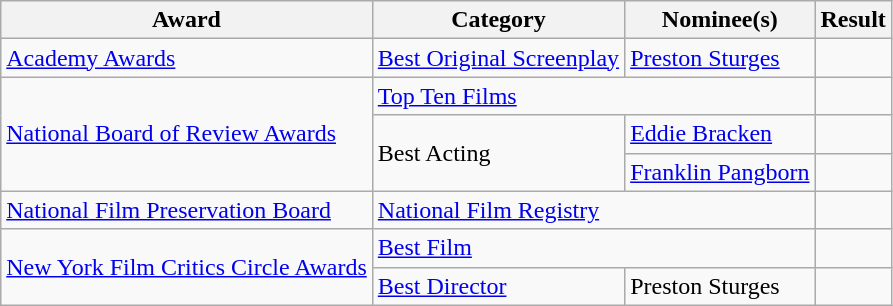<table class="wikitable sortable">
<tr>
<th>Award</th>
<th>Category</th>
<th>Nominee(s)</th>
<th>Result</th>
</tr>
<tr>
<td><a href='#'>Academy Awards</a></td>
<td><a href='#'>Best Original Screenplay</a></td>
<td><a href='#'>Preston Sturges</a></td>
<td></td>
</tr>
<tr>
<td rowspan="3"><a href='#'>National Board of Review Awards</a></td>
<td colspan="2"><a href='#'>Top Ten Films</a></td>
<td></td>
</tr>
<tr>
<td rowspan="2">Best Acting</td>
<td><a href='#'>Eddie Bracken</a></td>
<td></td>
</tr>
<tr>
<td><a href='#'>Franklin Pangborn</a></td>
<td></td>
</tr>
<tr>
<td><a href='#'>National Film Preservation Board</a></td>
<td colspan="2"><a href='#'>National Film Registry</a></td>
<td></td>
</tr>
<tr>
<td rowspan="2"><a href='#'>New York Film Critics Circle Awards</a></td>
<td colspan="2"><a href='#'>Best Film</a></td>
<td></td>
</tr>
<tr>
<td><a href='#'>Best Director</a></td>
<td>Preston Sturges</td>
<td></td>
</tr>
</table>
